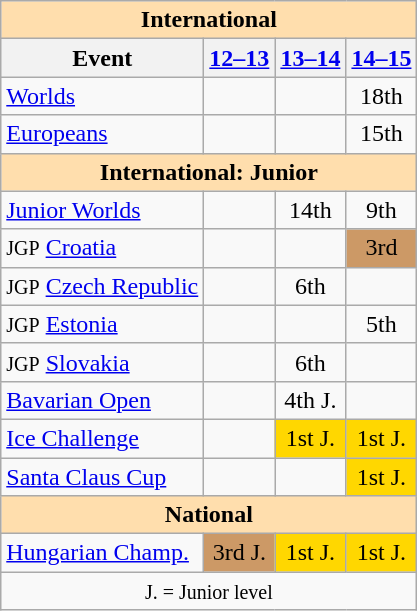<table class="wikitable" style="text-align:center">
<tr>
<th style="background-color: #ffdead; " colspan=4 align=center><strong>International</strong></th>
</tr>
<tr>
<th>Event</th>
<th><a href='#'>12–13</a></th>
<th><a href='#'>13–14</a></th>
<th><a href='#'>14–15</a></th>
</tr>
<tr>
<td align=left><a href='#'>Worlds</a></td>
<td></td>
<td></td>
<td>18th</td>
</tr>
<tr>
<td align=left><a href='#'>Europeans</a></td>
<td></td>
<td></td>
<td>15th</td>
</tr>
<tr>
<th style="background-color: #ffdead; " colspan=4 align=center><strong>International: Junior</strong></th>
</tr>
<tr>
<td align=left><a href='#'>Junior Worlds</a></td>
<td></td>
<td>14th</td>
<td>9th</td>
</tr>
<tr>
<td align=left><small>JGP</small> <a href='#'>Croatia</a></td>
<td></td>
<td></td>
<td bgcolor=cc9966>3rd</td>
</tr>
<tr>
<td align=left><small>JGP</small> <a href='#'>Czech Republic</a></td>
<td></td>
<td>6th</td>
<td></td>
</tr>
<tr>
<td align=left><small>JGP</small> <a href='#'>Estonia</a></td>
<td></td>
<td></td>
<td>5th</td>
</tr>
<tr>
<td align=left><small>JGP</small> <a href='#'>Slovakia</a></td>
<td></td>
<td>6th</td>
<td></td>
</tr>
<tr>
<td align=left><a href='#'>Bavarian Open</a></td>
<td></td>
<td>4th J.</td>
<td></td>
</tr>
<tr>
<td align=left><a href='#'>Ice Challenge</a></td>
<td></td>
<td bgcolor=gold>1st J.</td>
<td bgcolor=gold>1st J.</td>
</tr>
<tr>
<td align=left><a href='#'>Santa Claus Cup</a></td>
<td></td>
<td></td>
<td bgcolor=gold>1st J.</td>
</tr>
<tr>
<th style="background-color: #ffdead; " colspan=4 align=center><strong>National</strong></th>
</tr>
<tr>
<td align=left><a href='#'>Hungarian Champ.</a></td>
<td bgcolor=cc9966>3rd J.</td>
<td bgcolor=gold>1st J.</td>
<td bgcolor=gold>1st J.</td>
</tr>
<tr>
<td colspan=4 align=center><small> J. = Junior level </small></td>
</tr>
</table>
